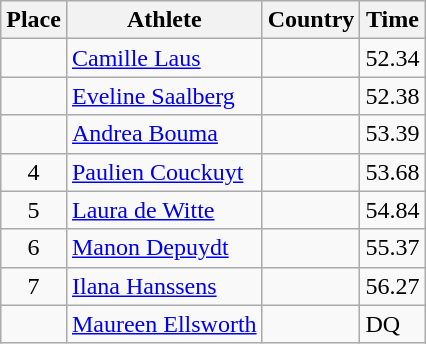<table class="wikitable">
<tr>
<th>Place</th>
<th>Athlete</th>
<th>Country</th>
<th>Time</th>
</tr>
<tr>
<td align=center></td>
<td><a href='#'>Camille Laus</a></td>
<td></td>
<td>52.34</td>
</tr>
<tr>
<td align=center></td>
<td><a href='#'>Eveline Saalberg</a></td>
<td></td>
<td>52.38</td>
</tr>
<tr>
<td align=center></td>
<td><a href='#'>Andrea Bouma</a></td>
<td></td>
<td>53.39</td>
</tr>
<tr>
<td align=center>4</td>
<td><a href='#'>Paulien Couckuyt</a></td>
<td></td>
<td>53.68</td>
</tr>
<tr>
<td align=center>5</td>
<td><a href='#'>Laura de Witte</a></td>
<td></td>
<td>54.84</td>
</tr>
<tr>
<td align=center>6</td>
<td><a href='#'>Manon Depuydt</a></td>
<td></td>
<td>55.37</td>
</tr>
<tr>
<td align=center>7</td>
<td><a href='#'>Ilana Hanssens</a></td>
<td></td>
<td>56.27</td>
</tr>
<tr>
<td align=center></td>
<td><a href='#'>Maureen Ellsworth</a></td>
<td></td>
<td>DQ</td>
</tr>
</table>
